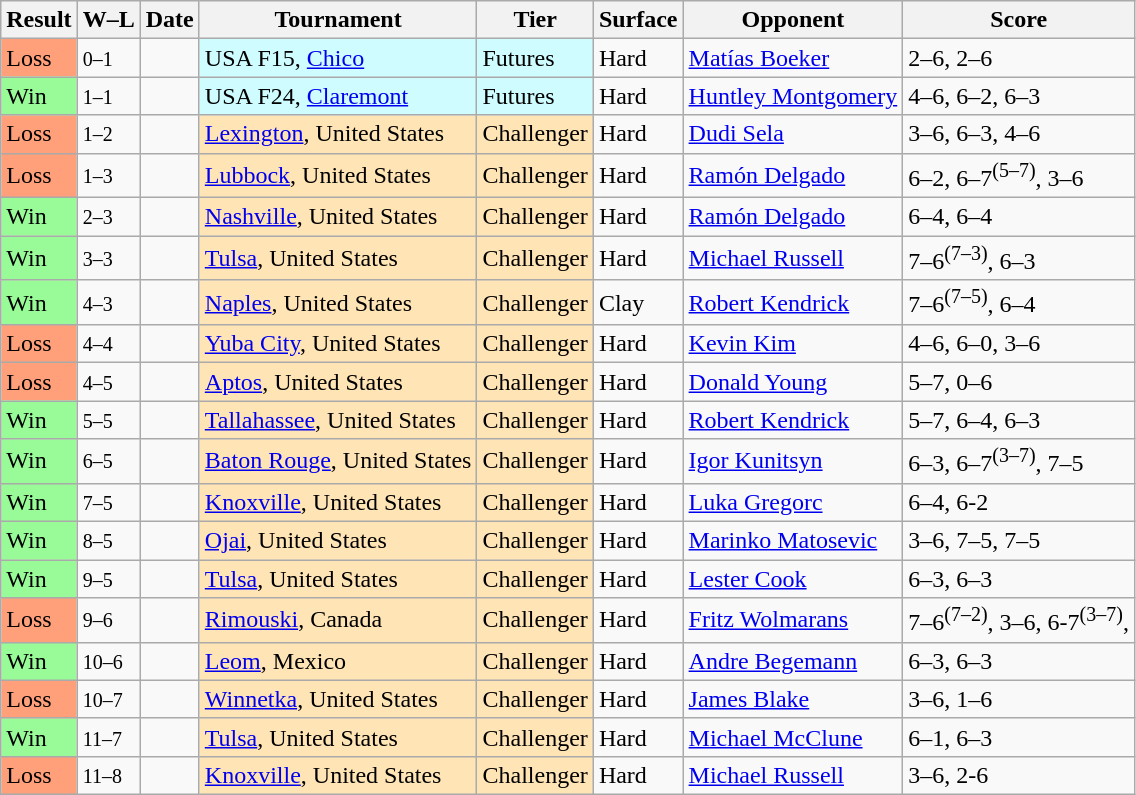<table class="sortable wikitable">
<tr>
<th>Result</th>
<th class="unsortable">W–L</th>
<th>Date</th>
<th>Tournament</th>
<th>Tier</th>
<th>Surface</th>
<th>Opponent</th>
<th class="unsortable">Score</th>
</tr>
<tr>
<td bgcolor=FFA07A>Loss</td>
<td><small>0–1</small></td>
<td></td>
<td style="background:#cffcff;">USA F15, <a href='#'>Chico</a></td>
<td style="background:#cffcff;">Futures</td>
<td>Hard</td>
<td> <a href='#'>Matías Boeker</a></td>
<td>2–6, 2–6</td>
</tr>
<tr>
<td bgcolor=98FB98>Win</td>
<td><small>1–1</small></td>
<td></td>
<td style="background:#cffcff;">USA F24, <a href='#'>Claremont</a></td>
<td style="background:#cffcff;">Futures</td>
<td>Hard</td>
<td> <a href='#'>Huntley Montgomery</a></td>
<td>4–6, 6–2, 6–3</td>
</tr>
<tr>
<td bgcolor=FFA07A>Loss</td>
<td><small>1–2</small></td>
<td></td>
<td style=background:moccasin><a href='#'>Lexington</a>, United States</td>
<td style=background:moccasin>Challenger</td>
<td>Hard</td>
<td> <a href='#'>Dudi Sela</a></td>
<td>3–6, 6–3, 4–6</td>
</tr>
<tr>
<td bgcolor=FFA07A>Loss</td>
<td><small>1–3</small></td>
<td></td>
<td style=background:moccasin><a href='#'>Lubbock</a>, United States</td>
<td style=background:moccasin>Challenger</td>
<td>Hard</td>
<td> <a href='#'>Ramón Delgado</a></td>
<td>6–2, 6–7<sup>(5–7)</sup>, 3–6</td>
</tr>
<tr>
<td bgcolor=98FB98>Win</td>
<td><small>2–3</small></td>
<td></td>
<td style=background:moccasin><a href='#'>Nashville</a>, United States</td>
<td style=background:moccasin>Challenger</td>
<td>Hard</td>
<td> <a href='#'>Ramón Delgado</a></td>
<td>6–4, 6–4</td>
</tr>
<tr>
<td bgcolor=98FB98>Win</td>
<td><small>3–3</small></td>
<td></td>
<td style=background:moccasin><a href='#'>Tulsa</a>, United States</td>
<td style=background:moccasin>Challenger</td>
<td>Hard</td>
<td> <a href='#'>Michael Russell</a></td>
<td>7–6<sup>(7–3)</sup>, 6–3</td>
</tr>
<tr>
<td bgcolor=98FB98>Win</td>
<td><small>4–3</small></td>
<td></td>
<td style=background:moccasin><a href='#'>Naples</a>, United States</td>
<td style=background:moccasin>Challenger</td>
<td>Clay</td>
<td> <a href='#'>Robert Kendrick</a></td>
<td>7–6<sup>(7–5)</sup>, 6–4</td>
</tr>
<tr>
<td bgcolor=FFA07A>Loss</td>
<td><small>4–4</small></td>
<td></td>
<td style=background:moccasin><a href='#'>Yuba City</a>, United States</td>
<td style=background:moccasin>Challenger</td>
<td>Hard</td>
<td> <a href='#'>Kevin Kim</a></td>
<td>4–6, 6–0, 3–6</td>
</tr>
<tr>
<td bgcolor=FFA07A>Loss</td>
<td><small>4–5</small></td>
<td></td>
<td style=background:moccasin><a href='#'>Aptos</a>, United States</td>
<td style=background:moccasin>Challenger</td>
<td>Hard</td>
<td> <a href='#'>Donald Young</a></td>
<td>5–7, 0–6</td>
</tr>
<tr>
<td bgcolor=98FB98>Win</td>
<td><small>5–5</small></td>
<td></td>
<td style=background:moccasin><a href='#'>Tallahassee</a>, United States</td>
<td style=background:moccasin>Challenger</td>
<td>Hard</td>
<td> <a href='#'>Robert Kendrick</a></td>
<td>5–7, 6–4, 6–3</td>
</tr>
<tr>
<td bgcolor=98FB98>Win</td>
<td><small>6–5</small></td>
<td></td>
<td style=background:moccasin><a href='#'>Baton Rouge</a>, United States</td>
<td style=background:moccasin>Challenger</td>
<td>Hard</td>
<td> <a href='#'>Igor Kunitsyn</a></td>
<td>6–3, 6–7<sup>(3–7)</sup>, 7–5</td>
</tr>
<tr>
<td bgcolor=98FB98>Win</td>
<td><small>7–5</small></td>
<td></td>
<td style=background:moccasin><a href='#'>Knoxville</a>, United States</td>
<td style=background:moccasin>Challenger</td>
<td>Hard</td>
<td> <a href='#'>Luka Gregorc</a></td>
<td>6–4, 6-2</td>
</tr>
<tr>
<td bgcolor=98FB98>Win</td>
<td><small>8–5</small></td>
<td></td>
<td style=background:moccasin><a href='#'>Ojai</a>, United States</td>
<td style=background:moccasin>Challenger</td>
<td>Hard</td>
<td> <a href='#'>Marinko Matosevic</a></td>
<td>3–6, 7–5, 7–5</td>
</tr>
<tr>
<td bgcolor=98FB98>Win</td>
<td><small>9–5</small></td>
<td></td>
<td style=background:moccasin><a href='#'>Tulsa</a>, United States</td>
<td style=background:moccasin>Challenger</td>
<td>Hard</td>
<td> <a href='#'>Lester Cook</a></td>
<td>6–3, 6–3</td>
</tr>
<tr>
<td bgcolor=FFA07A>Loss</td>
<td><small>9–6</small></td>
<td></td>
<td style=background:moccasin><a href='#'>Rimouski</a>, Canada</td>
<td style=background:moccasin>Challenger</td>
<td>Hard</td>
<td> <a href='#'>Fritz Wolmarans</a></td>
<td>7–6<sup>(7–2)</sup>, 3–6, 6-7<sup>(3–7)</sup>,</td>
</tr>
<tr>
<td bgcolor=98FB98>Win</td>
<td><small>10–6</small></td>
<td></td>
<td style=background:moccasin><a href='#'>Leom</a>, Mexico</td>
<td style=background:moccasin>Challenger</td>
<td>Hard</td>
<td> <a href='#'>Andre Begemann</a></td>
<td>6–3, 6–3</td>
</tr>
<tr>
<td bgcolor=FFA07A>Loss</td>
<td><small>10–7</small></td>
<td></td>
<td style=background:moccasin><a href='#'>Winnetka</a>, United States</td>
<td style=background:moccasin>Challenger</td>
<td>Hard</td>
<td> <a href='#'>James Blake</a></td>
<td>3–6, 1–6</td>
</tr>
<tr>
<td bgcolor=98FB98>Win</td>
<td><small>11–7</small></td>
<td></td>
<td style=background:moccasin><a href='#'>Tulsa</a>, United States</td>
<td style=background:moccasin>Challenger</td>
<td>Hard</td>
<td> <a href='#'>Michael McClune</a></td>
<td>6–1, 6–3</td>
</tr>
<tr>
<td bgcolor=FFA07A>Loss</td>
<td><small>11–8</small></td>
<td></td>
<td style=background:moccasin><a href='#'>Knoxville</a>, United States</td>
<td style=background:moccasin>Challenger</td>
<td>Hard</td>
<td> <a href='#'>Michael Russell</a></td>
<td>3–6, 2-6</td>
</tr>
</table>
